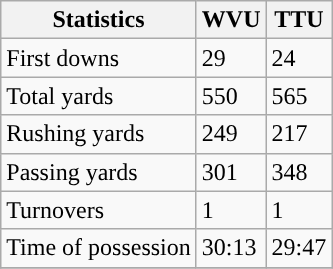<table class="wikitable" style="float: left;">
<tr>
<th>Statistics</th>
<th>WVU</th>
<th>TTU</th>
</tr>
<tr>
<td>First downs</td>
<td>29</td>
<td>24</td>
</tr>
<tr>
<td>Total yards</td>
<td>550</td>
<td>565</td>
</tr>
<tr>
<td>Rushing yards</td>
<td>249</td>
<td>217</td>
</tr>
<tr>
<td>Passing yards</td>
<td>301</td>
<td>348</td>
</tr>
<tr>
<td>Turnovers</td>
<td>1</td>
<td>1</td>
</tr>
<tr>
<td>Time of possession</td>
<td>30:13</td>
<td>29:47</td>
</tr>
<tr>
</tr>
</table>
